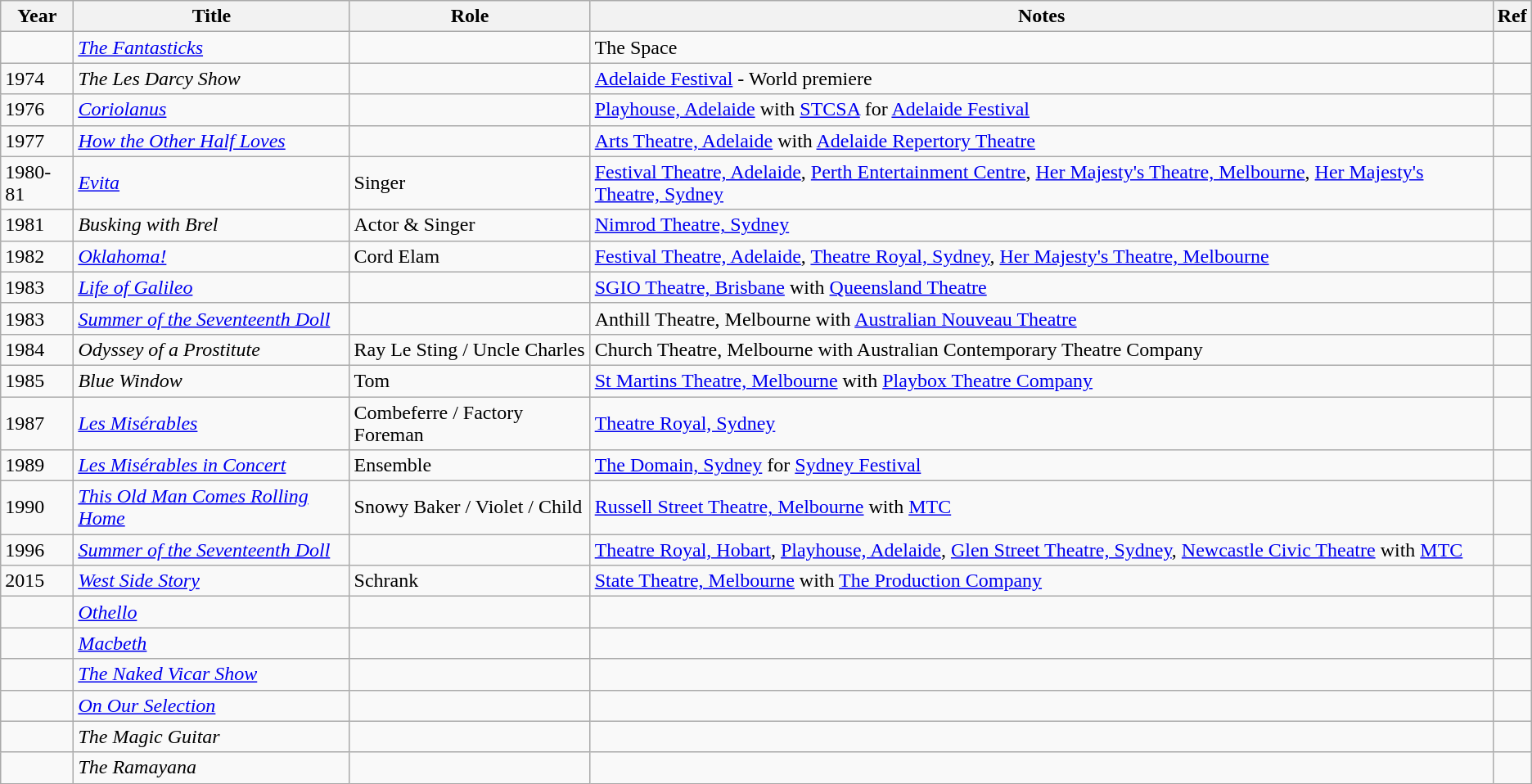<table class="wikitable">
<tr>
<th>Year</th>
<th>Title</th>
<th>Role</th>
<th>Notes</th>
<th>Ref</th>
</tr>
<tr>
<td></td>
<td><em><a href='#'>The Fantasticks</a></em></td>
<td></td>
<td>The Space</td>
<td></td>
</tr>
<tr>
<td>1974</td>
<td><em>The Les Darcy Show</em></td>
<td></td>
<td><a href='#'>Adelaide Festival</a> - World premiere</td>
<td></td>
</tr>
<tr>
<td>1976</td>
<td><em><a href='#'>Coriolanus</a></em></td>
<td></td>
<td><a href='#'>Playhouse, Adelaide</a> with <a href='#'>STCSA</a> for <a href='#'>Adelaide Festival</a></td>
<td></td>
</tr>
<tr>
<td>1977</td>
<td><em><a href='#'>How the Other Half Loves</a></em></td>
<td></td>
<td><a href='#'>Arts Theatre, Adelaide</a> with <a href='#'>Adelaide Repertory Theatre</a></td>
<td></td>
</tr>
<tr>
<td>1980-81</td>
<td><em><a href='#'>Evita</a></em></td>
<td>Singer</td>
<td><a href='#'>Festival Theatre, Adelaide</a>, <a href='#'>Perth Entertainment Centre</a>, <a href='#'>Her Majesty's Theatre, Melbourne</a>, <a href='#'>Her Majesty's Theatre, Sydney</a></td>
<td></td>
</tr>
<tr>
<td>1981</td>
<td><em>Busking with Brel</em></td>
<td>Actor & Singer</td>
<td><a href='#'>Nimrod Theatre, Sydney</a></td>
<td></td>
</tr>
<tr>
<td>1982</td>
<td><em><a href='#'>Oklahoma!</a></em></td>
<td>Cord Elam</td>
<td><a href='#'>Festival Theatre, Adelaide</a>, <a href='#'>Theatre Royal, Sydney</a>, <a href='#'>Her Majesty's Theatre, Melbourne</a></td>
<td></td>
</tr>
<tr>
<td>1983</td>
<td><em><a href='#'>Life of Galileo</a></em></td>
<td></td>
<td><a href='#'>SGIO Theatre, Brisbane</a> with <a href='#'>Queensland Theatre</a></td>
<td></td>
</tr>
<tr>
<td>1983</td>
<td><em><a href='#'>Summer of the Seventeenth Doll</a></em></td>
<td></td>
<td>Anthill Theatre, Melbourne with <a href='#'>Australian Nouveau Theatre</a></td>
<td></td>
</tr>
<tr>
<td>1984</td>
<td><em>Odyssey of a Prostitute</em></td>
<td>Ray Le Sting / Uncle Charles</td>
<td>Church Theatre, Melbourne with Australian Contemporary Theatre Company</td>
<td></td>
</tr>
<tr>
<td>1985</td>
<td><em>Blue Window</em></td>
<td>Tom</td>
<td><a href='#'>St Martins Theatre, Melbourne</a> with <a href='#'>Playbox Theatre Company</a></td>
<td></td>
</tr>
<tr>
<td>1987</td>
<td><em><a href='#'>Les Misérables</a></em></td>
<td>Combeferre / Factory Foreman</td>
<td><a href='#'>Theatre Royal, Sydney</a></td>
<td></td>
</tr>
<tr>
<td>1989</td>
<td><em><a href='#'>Les Misérables in Concert</a></em></td>
<td>Ensemble</td>
<td><a href='#'>The Domain, Sydney</a> for <a href='#'>Sydney Festival</a></td>
<td></td>
</tr>
<tr>
<td>1990</td>
<td><em><a href='#'>This Old Man Comes Rolling Home</a></em></td>
<td>Snowy Baker / Violet / Child</td>
<td><a href='#'>Russell Street Theatre, Melbourne</a> with <a href='#'>MTC</a></td>
<td></td>
</tr>
<tr>
<td>1996</td>
<td><em><a href='#'>Summer of the Seventeenth Doll</a></em></td>
<td></td>
<td><a href='#'>Theatre Royal, Hobart</a>, <a href='#'>Playhouse, Adelaide</a>, <a href='#'>Glen Street Theatre, Sydney</a>, <a href='#'>Newcastle Civic Theatre</a> with <a href='#'>MTC</a></td>
<td></td>
</tr>
<tr>
<td>2015</td>
<td><em><a href='#'>West Side Story</a></em></td>
<td>Schrank</td>
<td><a href='#'>State Theatre, Melbourne</a> with <a href='#'>The Production Company</a></td>
<td></td>
</tr>
<tr>
<td></td>
<td><em><a href='#'>Othello</a></em></td>
<td></td>
<td></td>
<td></td>
</tr>
<tr>
<td></td>
<td><em><a href='#'>Macbeth</a></em></td>
<td></td>
<td></td>
<td></td>
</tr>
<tr>
<td></td>
<td><em><a href='#'>The Naked Vicar Show</a></em></td>
<td></td>
<td></td>
<td></td>
</tr>
<tr>
<td></td>
<td><em><a href='#'>On Our Selection</a></em></td>
<td></td>
<td></td>
<td></td>
</tr>
<tr>
<td></td>
<td><em>The Magic Guitar</em></td>
<td></td>
<td></td>
<td></td>
</tr>
<tr>
<td></td>
<td><em>The Ramayana</em></td>
<td></td>
<td></td>
<td></td>
</tr>
</table>
